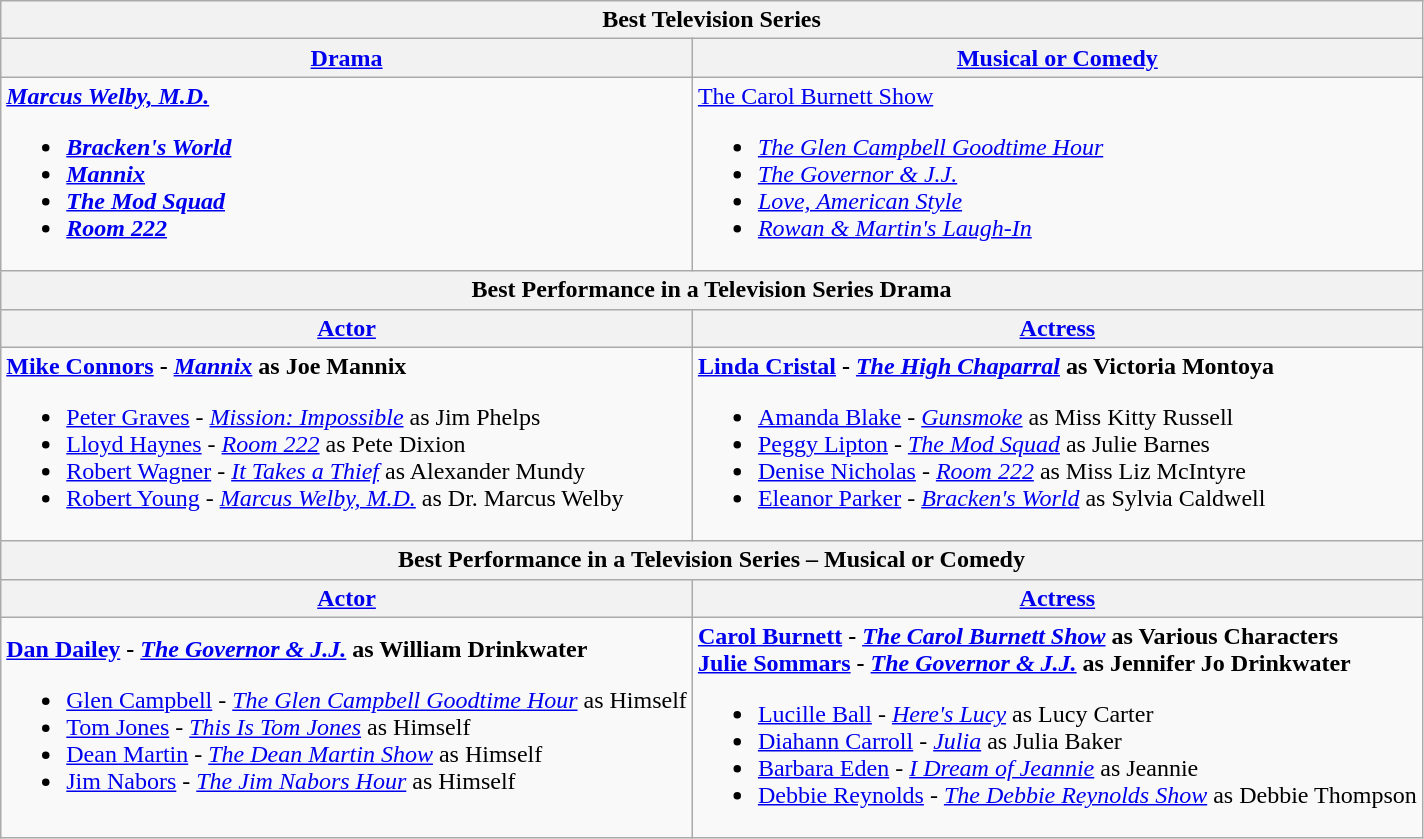<table class="wikitable">
<tr>
<th colspan="2">Best Television Series</th>
</tr>
<tr>
<th><a href='#'>Drama</a></th>
<th><a href='#'>Musical or Comedy</a></th>
</tr>
<tr>
<td><strong> <em><a href='#'>Marcus Welby, M.D.</a><strong><em><br><ul><li></em><a href='#'>Bracken's World</a><em></li><li></em><a href='#'>Mannix</a><em></li><li></em><a href='#'>The Mod Squad</a><em></li><li></em><a href='#'>Room 222</a><em></li></ul></td>
<td></strong> </em><a href='#'>The Carol Burnett Show</a></em></strong><br><ul><li><em><a href='#'>The Glen Campbell Goodtime Hour</a></em></li><li><em><a href='#'>The Governor & J.J.</a></em></li><li><em><a href='#'>Love, American Style</a></em></li><li><em><a href='#'>Rowan & Martin's Laugh-In</a></em></li></ul></td>
</tr>
<tr>
<th colspan="2">Best Performance in a Television Series  Drama</th>
</tr>
<tr>
<th><a href='#'>Actor</a></th>
<th><a href='#'>Actress</a></th>
</tr>
<tr>
<td><strong> <a href='#'>Mike Connors</a> - <em><a href='#'>Mannix</a></em> as Joe Mannix</strong><br><ul><li><a href='#'>Peter Graves</a> - <em><a href='#'>Mission: Impossible</a></em> as Jim Phelps</li><li><a href='#'>Lloyd Haynes</a> - <em><a href='#'>Room 222</a></em> as Pete Dixion</li><li><a href='#'>Robert Wagner</a> - <em><a href='#'>It Takes a Thief</a></em> as Alexander Mundy</li><li><a href='#'>Robert Young</a> - <em><a href='#'>Marcus Welby, M.D.</a></em> as Dr. Marcus Welby</li></ul></td>
<td><strong> <a href='#'>Linda Cristal</a> - <em><a href='#'>The High Chaparral</a></em> as Victoria Montoya</strong><br><ul><li><a href='#'>Amanda Blake</a> - <em><a href='#'>Gunsmoke</a></em> as Miss Kitty Russell</li><li><a href='#'>Peggy Lipton</a> - <em><a href='#'>The Mod Squad</a></em> as Julie Barnes</li><li><a href='#'>Denise Nicholas</a> - <em><a href='#'>Room 222</a></em> as Miss Liz McIntyre</li><li><a href='#'>Eleanor Parker</a> - <em><a href='#'>Bracken's World</a></em> as Sylvia Caldwell</li></ul></td>
</tr>
<tr>
<th colspan="2">Best Performance in a Television Series – Musical or Comedy</th>
</tr>
<tr>
<th><a href='#'>Actor</a></th>
<th><a href='#'>Actress</a></th>
</tr>
<tr>
<td><strong> <a href='#'>Dan Dailey</a> - <em><a href='#'>The Governor & J.J.</a></em> as William Drinkwater</strong><br><ul><li><a href='#'>Glen Campbell</a> - <em><a href='#'>The Glen Campbell Goodtime Hour</a></em> as Himself</li><li><a href='#'>Tom Jones</a> - <em><a href='#'>This Is Tom Jones</a></em> as Himself</li><li><a href='#'>Dean Martin</a> - <em><a href='#'>The Dean Martin Show</a></em> as Himself</li><li><a href='#'>Jim Nabors</a> - <em><a href='#'>The Jim Nabors Hour</a></em> as Himself</li></ul></td>
<td><strong> <a href='#'>Carol Burnett</a> - <em><a href='#'>The Carol Burnett Show</a></em> as Various Characters</strong><br><strong> <a href='#'>Julie Sommars</a> - <em><a href='#'>The Governor & J.J.</a></em> as Jennifer Jo Drinkwater</strong><ul><li><a href='#'>Lucille Ball</a> - <em><a href='#'>Here's Lucy</a></em> as Lucy Carter</li><li><a href='#'>Diahann Carroll</a> - <em><a href='#'>Julia</a></em> as Julia Baker</li><li><a href='#'>Barbara Eden</a> - <em><a href='#'>I Dream of Jeannie</a></em> as Jeannie</li><li><a href='#'>Debbie Reynolds</a> - <em><a href='#'>The Debbie Reynolds Show</a></em> as Debbie Thompson</li></ul></td>
</tr>
</table>
